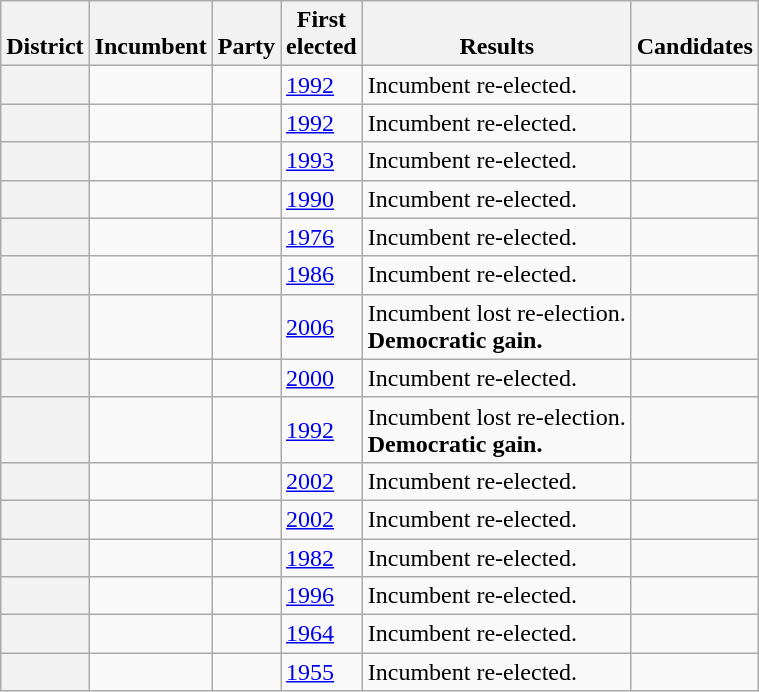<table class="wikitable sortable">
<tr valign=bottom>
<th>District</th>
<th>Incumbent</th>
<th>Party</th>
<th>First<br>elected</th>
<th>Results</th>
<th>Candidates</th>
</tr>
<tr>
<th></th>
<td></td>
<td></td>
<td><a href='#'>1992</a></td>
<td>Incumbent re-elected.</td>
<td nowrap><br></td>
</tr>
<tr>
<th></th>
<td></td>
<td></td>
<td><a href='#'>1992</a></td>
<td>Incumbent re-elected.</td>
<td nowrap></td>
</tr>
<tr>
<th></th>
<td></td>
<td></td>
<td><a href='#'>1993</a></td>
<td>Incumbent re-elected.</td>
<td nowrap></td>
</tr>
<tr>
<th></th>
<td></td>
<td></td>
<td><a href='#'>1990</a></td>
<td>Incumbent re-elected.</td>
<td nowrap></td>
</tr>
<tr>
<th></th>
<td></td>
<td></td>
<td><a href='#'>1976</a></td>
<td>Incumbent re-elected.</td>
<td nowrap></td>
</tr>
<tr>
<th></th>
<td></td>
<td></td>
<td><a href='#'>1986</a></td>
<td>Incumbent re-elected.</td>
<td nowrap></td>
</tr>
<tr>
<th></th>
<td></td>
<td></td>
<td><a href='#'>2006</a></td>
<td>Incumbent lost re-election.<br><strong>Democratic gain.</strong></td>
<td nowrap></td>
</tr>
<tr>
<th></th>
<td></td>
<td></td>
<td><a href='#'>2000</a></td>
<td>Incumbent re-elected.</td>
<td nowrap></td>
</tr>
<tr>
<th></th>
<td></td>
<td></td>
<td><a href='#'>1992</a></td>
<td>Incumbent lost re-election.<br><strong>Democratic gain.</strong></td>
<td nowrap></td>
</tr>
<tr>
<th></th>
<td></td>
<td></td>
<td><a href='#'>2002</a></td>
<td>Incumbent re-elected.</td>
<td nowrap></td>
</tr>
<tr>
<th></th>
<td></td>
<td></td>
<td><a href='#'>2002</a></td>
<td>Incumbent re-elected.</td>
<td nowrap></td>
</tr>
<tr>
<th></th>
<td></td>
<td></td>
<td><a href='#'>1982</a></td>
<td>Incumbent re-elected.</td>
<td nowrap></td>
</tr>
<tr>
<th></th>
<td></td>
<td></td>
<td><a href='#'>1996</a></td>
<td>Incumbent re-elected.</td>
<td nowrap></td>
</tr>
<tr>
<th></th>
<td></td>
<td></td>
<td><a href='#'>1964</a></td>
<td>Incumbent re-elected.</td>
<td nowrap></td>
</tr>
<tr>
<th></th>
<td></td>
<td></td>
<td><a href='#'>1955</a></td>
<td>Incumbent re-elected.</td>
<td nowrap></td>
</tr>
</table>
